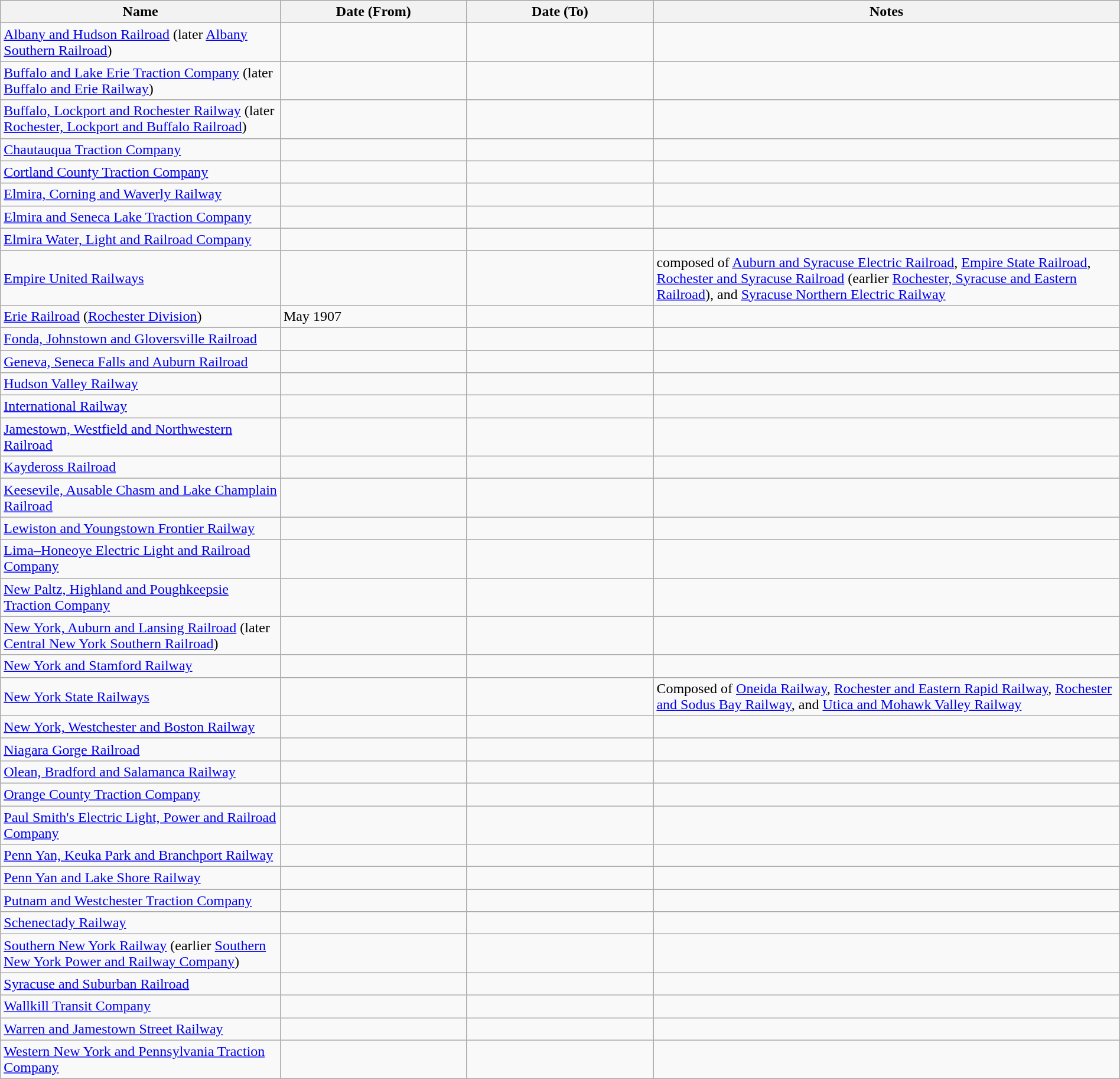<table class="wikitable sortable" width=100%>
<tr>
<th width=15%>Name</th>
<th width=10%>Date (From)</th>
<th width=10%>Date (To)</th>
<th class="unsortable" width=25%>Notes</th>
</tr>
<tr>
<td><a href='#'>Albany and Hudson Railroad</a> (later <a href='#'>Albany Southern Railroad</a>)</td>
<td></td>
<td></td>
<td></td>
</tr>
<tr>
<td><a href='#'>Buffalo and Lake Erie Traction Company</a> (later <a href='#'>Buffalo and Erie Railway</a>)</td>
<td></td>
<td></td>
<td></td>
</tr>
<tr>
<td><a href='#'>Buffalo, Lockport and Rochester Railway</a> (later <a href='#'>Rochester, Lockport and Buffalo Railroad</a>)</td>
<td></td>
<td></td>
<td></td>
</tr>
<tr>
<td><a href='#'>Chautauqua Traction Company</a></td>
<td></td>
<td></td>
<td></td>
</tr>
<tr>
<td><a href='#'>Cortland County Traction Company</a></td>
<td></td>
<td></td>
<td></td>
</tr>
<tr>
<td><a href='#'>Elmira, Corning and Waverly Railway</a></td>
<td></td>
<td></td>
<td></td>
</tr>
<tr>
<td><a href='#'>Elmira and Seneca Lake Traction Company</a></td>
<td></td>
<td></td>
<td></td>
</tr>
<tr>
<td><a href='#'>Elmira Water, Light and Railroad Company</a></td>
<td></td>
<td></td>
<td></td>
</tr>
<tr>
<td><a href='#'>Empire United Railways</a></td>
<td></td>
<td></td>
<td>composed of <a href='#'>Auburn and Syracuse Electric Railroad</a>, <a href='#'>Empire State Railroad</a>, <a href='#'>Rochester and Syracuse Railroad</a> (earlier <a href='#'>Rochester, Syracuse and Eastern Railroad</a>), and <a href='#'>Syracuse Northern Electric Railway</a></td>
</tr>
<tr>
<td><a href='#'>Erie Railroad</a> (<a href='#'>Rochester Division</a>)</td>
<td>May 1907</td>
<td></td>
<td></td>
</tr>
<tr>
<td><a href='#'>Fonda, Johnstown and Gloversville Railroad</a></td>
<td></td>
<td></td>
<td></td>
</tr>
<tr>
<td><a href='#'>Geneva, Seneca Falls and Auburn Railroad</a></td>
<td></td>
<td></td>
<td></td>
</tr>
<tr>
<td><a href='#'>Hudson Valley Railway</a></td>
<td></td>
<td></td>
<td></td>
</tr>
<tr>
<td><a href='#'>International Railway</a></td>
<td></td>
<td></td>
<td></td>
</tr>
<tr>
<td><a href='#'>Jamestown, Westfield and Northwestern Railroad</a></td>
<td></td>
<td></td>
<td></td>
</tr>
<tr>
<td><a href='#'>Kaydeross Railroad</a></td>
<td></td>
<td></td>
<td></td>
</tr>
<tr>
<td><a href='#'>Keesevile, Ausable Chasm and Lake Champlain Railroad</a></td>
<td></td>
<td></td>
<td></td>
</tr>
<tr>
<td><a href='#'>Lewiston and Youngstown Frontier Railway</a></td>
<td></td>
<td></td>
<td></td>
</tr>
<tr>
<td><a href='#'>Lima–Honeoye Electric Light and Railroad Company</a></td>
<td></td>
<td></td>
<td></td>
</tr>
<tr>
<td><a href='#'>New Paltz, Highland and Poughkeepsie Traction Company</a></td>
<td></td>
<td></td>
<td></td>
</tr>
<tr>
<td><a href='#'>New York, Auburn and Lansing Railroad</a> (later <a href='#'>Central New York Southern Railroad</a>)</td>
<td></td>
<td></td>
<td></td>
</tr>
<tr>
<td><a href='#'>New York and Stamford Railway</a></td>
<td></td>
<td></td>
<td></td>
</tr>
<tr>
<td><a href='#'>New York State Railways</a></td>
<td></td>
<td></td>
<td>Composed of <a href='#'>Oneida Railway</a>, <a href='#'>Rochester and Eastern Rapid Railway</a>, <a href='#'>Rochester and Sodus Bay Railway</a>, and <a href='#'>Utica and Mohawk Valley Railway</a></td>
</tr>
<tr>
<td><a href='#'>New York, Westchester and Boston Railway</a></td>
<td></td>
<td></td>
<td></td>
</tr>
<tr>
<td><a href='#'>Niagara Gorge Railroad</a></td>
<td></td>
<td></td>
<td></td>
</tr>
<tr>
<td><a href='#'>Olean, Bradford and Salamanca Railway</a></td>
<td></td>
<td></td>
<td></td>
</tr>
<tr>
<td><a href='#'>Orange County Traction Company</a></td>
<td></td>
<td></td>
<td></td>
</tr>
<tr>
<td><a href='#'>Paul Smith's Electric Light, Power and Railroad Company</a></td>
<td></td>
<td></td>
<td></td>
</tr>
<tr>
<td><a href='#'>Penn Yan, Keuka Park and Branchport Railway</a></td>
<td></td>
<td></td>
<td></td>
</tr>
<tr>
<td><a href='#'>Penn Yan and Lake Shore Railway</a></td>
<td></td>
<td></td>
<td></td>
</tr>
<tr>
<td><a href='#'>Putnam and Westchester Traction Company</a></td>
<td></td>
<td></td>
<td></td>
</tr>
<tr>
<td><a href='#'>Schenectady Railway</a></td>
<td></td>
<td></td>
<td></td>
</tr>
<tr>
<td><a href='#'>Southern New York Railway</a> (earlier <a href='#'>Southern New York Power and Railway Company</a>)</td>
<td></td>
<td></td>
<td></td>
</tr>
<tr>
<td><a href='#'>Syracuse and Suburban Railroad</a></td>
<td></td>
<td></td>
<td></td>
</tr>
<tr>
<td><a href='#'>Wallkill Transit Company</a></td>
<td></td>
<td></td>
<td></td>
</tr>
<tr>
<td><a href='#'>Warren and Jamestown Street Railway</a></td>
<td></td>
<td></td>
<td></td>
</tr>
<tr>
<td><a href='#'>Western New York and Pennsylvania Traction Company</a></td>
<td></td>
<td></td>
<td></td>
</tr>
<tr>
</tr>
</table>
